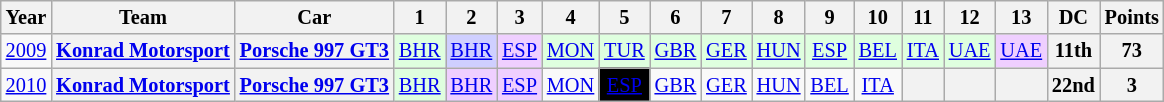<table class="wikitable" style="text-align:center; font-size:85%">
<tr>
<th>Year</th>
<th>Team</th>
<th>Car</th>
<th>1</th>
<th>2</th>
<th>3</th>
<th>4</th>
<th>5</th>
<th>6</th>
<th>7</th>
<th>8</th>
<th>9</th>
<th>10</th>
<th>11</th>
<th>12</th>
<th>13</th>
<th>DC</th>
<th>Points</th>
</tr>
<tr>
<td><a href='#'>2009</a></td>
<th nowrap><a href='#'>Konrad Motorsport</a></th>
<th nowrap><a href='#'>Porsche 997 GT3</a></th>
<td style="background:#DFFFDF;"><a href='#'>BHR</a><br></td>
<td style="background:#CFCFFF;"><a href='#'>BHR</a><br></td>
<td style="background:#EFCFFF;"><a href='#'>ESP</a><br></td>
<td style="background:#DFFFDF;"><a href='#'>MON</a><br></td>
<td style="background:#DFFFDF;"><a href='#'>TUR</a><br></td>
<td style="background:#DFFFDF;"><a href='#'>GBR</a><br></td>
<td style="background:#DFFFDF;"><a href='#'>GER</a><br></td>
<td style="background:#DFFFDF;"><a href='#'>HUN</a><br></td>
<td style="background:#DFFFDF;"><a href='#'>ESP</a><br></td>
<td style="background:#DFFFDF;"><a href='#'>BEL</a><br></td>
<td style="background:#DFFFDF;"><a href='#'>ITA</a><br></td>
<td style="background:#DFFFDF;"><a href='#'>UAE</a><br></td>
<td style="background:#EFCFFF;"><a href='#'>UAE</a><br></td>
<th>11th</th>
<th>73</th>
</tr>
<tr>
<td><a href='#'>2010</a></td>
<th nowrap><a href='#'>Konrad Motorsport</a></th>
<th nowrap><a href='#'>Porsche 997 GT3</a></th>
<td style="background:#DFFFDF;"><a href='#'>BHR</a><br></td>
<td style="background:#EFCFFF;"><a href='#'>BHR</a><br></td>
<td style="background:#EFCFFF;"><a href='#'>ESP</a><br></td>
<td><a href='#'>MON</a></td>
<td style="background:#000000; color:white"><a href='#'><span>ESP</span></a><br></td>
<td><a href='#'>GBR</a></td>
<td><a href='#'>GER</a></td>
<td><a href='#'>HUN</a></td>
<td><a href='#'>BEL</a></td>
<td><a href='#'>ITA</a></td>
<th></th>
<th></th>
<th></th>
<th>22nd</th>
<th>3</th>
</tr>
</table>
